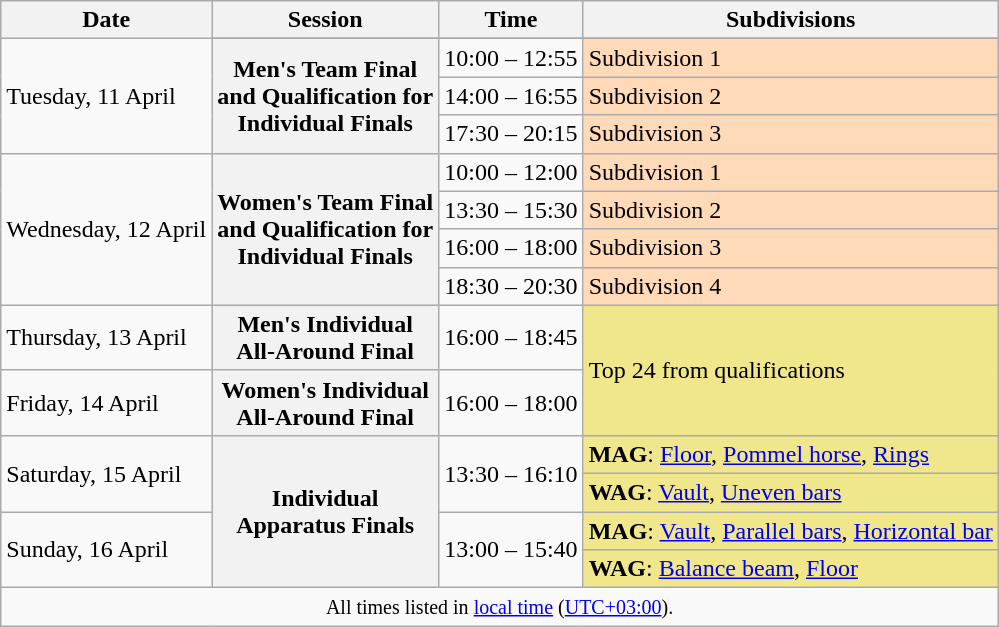<table class="wikitable">
<tr>
<th>Date</th>
<th>Session</th>
<th>Time</th>
<th>Subdivisions</th>
</tr>
<tr>
<td rowspan=4>Tuesday, 11 April</td>
</tr>
<tr>
<th rowspan=3>Men's Team Final<br>and Qualification for<br>Individual Finals</th>
<td>10:00 – 12:55</td>
<td bgcolor="#ffdab9">Subdivision 1</td>
</tr>
<tr>
<td>14:00 – 16:55</td>
<td bgcolor="#ffdab9">Subdivision 2</td>
</tr>
<tr>
<td>17:30 – 20:15</td>
<td bgcolor="#ffdab9">Subdivision 3</td>
</tr>
<tr>
<td rowspan=4>Wednesday, 12 April</td>
<th rowspan=4>Women's Team Final<br>and Qualification for<br>Individual Finals</th>
<td>10:00 – 12:00</td>
<td bgcolor="#ffdab9">Subdivision 1</td>
</tr>
<tr>
<td>13:30 – 15:30</td>
<td bgcolor="#ffdab9">Subdivision 2</td>
</tr>
<tr>
<td>16:00 – 18:00</td>
<td bgcolor="#ffdab9">Subdivision 3</td>
</tr>
<tr>
<td>18:30 – 20:30</td>
<td bgcolor="#ffdab9">Subdivision 4</td>
</tr>
<tr>
<td>Thursday, 13 April</td>
<th>Men's Individual<br>All-Around Final</th>
<td>16:00 – 18:45</td>
<td rowspan="2" bgcolor="#f0e68c">Top 24 from qualifications</td>
</tr>
<tr>
<td>Friday, 14 April</td>
<th>Women's Individual<br>All-Around Final</th>
<td>16:00 – 18:00</td>
</tr>
<tr>
<td rowspan=2>Saturday, 15 April</td>
<th rowspan=4 bgcolor="#f0e68c">Individual<br>Apparatus Finals</th>
<td rowspan=2>13:30 – 16:10</td>
<td bgcolor="#f0e68c"><strong>MAG</strong>: <a href='#'>Floor</a>, <a href='#'>Pommel horse</a>, <a href='#'>Rings</a></td>
</tr>
<tr>
<td bgcolor="#f0e68c"><strong>WAG</strong>: <a href='#'>Vault</a>, <a href='#'>Uneven bars</a></td>
</tr>
<tr>
<td rowspan=2>Sunday, 16 April</td>
<td rowspan=2>13:00 – 15:40</td>
<td bgcolor="#f0e68c"><strong>MAG</strong>: <a href='#'>Vault</a>, <a href='#'>Parallel bars</a>, <a href='#'>Horizontal bar</a></td>
</tr>
<tr>
<td bgcolor="#f0e68c"><strong>WAG</strong>: <a href='#'>Balance beam</a>, <a href='#'>Floor</a></td>
</tr>
<tr>
<td colspan=4 align=center><small> All times listed in <a href='#'>local time</a> (<a href='#'>UTC+03:00</a>).</small></td>
</tr>
</table>
